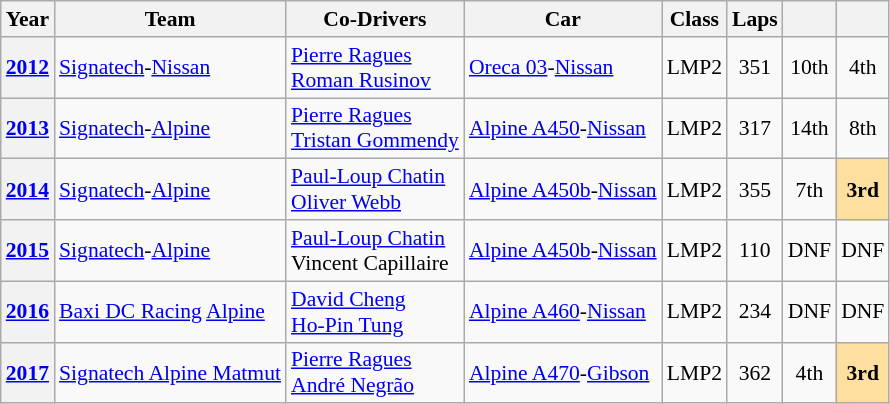<table class="wikitable" style="text-align:center; font-size:90%">
<tr>
<th>Year</th>
<th>Team</th>
<th>Co-Drivers</th>
<th>Car</th>
<th>Class</th>
<th>Laps</th>
<th></th>
<th></th>
</tr>
<tr>
<th><a href='#'>2012</a></th>
<td align="left" nowrap> <a href='#'>Signatech</a>-<a href='#'>Nissan</a></td>
<td align="left" nowrap> <a href='#'>Pierre Ragues</a><br> <a href='#'>Roman Rusinov</a></td>
<td align="left" nowrap><a href='#'>Oreca 03</a>-<a href='#'>Nissan</a></td>
<td>LMP2</td>
<td>351</td>
<td>10th</td>
<td>4th</td>
</tr>
<tr>
<th><a href='#'>2013</a></th>
<td align="left" nowrap> <a href='#'>Signatech</a>-<a href='#'>Alpine</a></td>
<td align="left" nowrap> <a href='#'>Pierre Ragues</a><br> <a href='#'>Tristan Gommendy</a></td>
<td align="left" nowrap><a href='#'>Alpine A450</a>-<a href='#'>Nissan</a></td>
<td>LMP2</td>
<td>317</td>
<td>14th</td>
<td>8th</td>
</tr>
<tr>
<th><a href='#'>2014</a></th>
<td align="left" nowrap> <a href='#'>Signatech</a>-<a href='#'>Alpine</a></td>
<td align="left" nowrap> <a href='#'>Paul-Loup Chatin</a><br> <a href='#'>Oliver Webb</a></td>
<td align="left" nowrap><a href='#'>Alpine A450b</a>-<a href='#'>Nissan</a></td>
<td>LMP2</td>
<td>355</td>
<td>7th</td>
<td style="background:#FFDF9F;"><strong>3rd</strong></td>
</tr>
<tr>
<th><a href='#'>2015</a></th>
<td align="left" nowrap> <a href='#'>Signatech</a>-<a href='#'>Alpine</a></td>
<td align="left" nowrap> <a href='#'>Paul-Loup Chatin</a><br> Vincent Capillaire</td>
<td align="left" nowrap><a href='#'>Alpine A450b</a>-<a href='#'>Nissan</a></td>
<td>LMP2</td>
<td>110</td>
<td>DNF</td>
<td>DNF</td>
</tr>
<tr>
<th><a href='#'>2016</a></th>
<td align="left" nowrap> <a href='#'>Baxi DC Racing</a> <a href='#'>Alpine</a></td>
<td align="left" nowrap> <a href='#'>David Cheng</a><br> <a href='#'>Ho-Pin Tung</a></td>
<td align="left" nowrap><a href='#'>Alpine A460</a>-<a href='#'>Nissan</a></td>
<td>LMP2</td>
<td>234</td>
<td>DNF</td>
<td>DNF</td>
</tr>
<tr>
<th><a href='#'>2017</a></th>
<td align="left" nowrap> <a href='#'>Signatech Alpine Matmut</a></td>
<td align="left" nowrap> <a href='#'>Pierre Ragues</a><br> <a href='#'>André Negrão</a></td>
<td align="left" nowrap><a href='#'>Alpine A470</a>-<a href='#'>Gibson</a></td>
<td>LMP2</td>
<td>362</td>
<td>4th</td>
<td style="background:#ffdf9f;"><strong>3rd</strong></td>
</tr>
</table>
